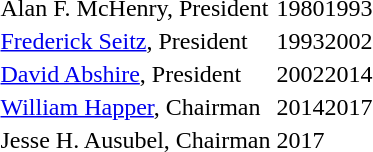<table>
<tr>
<td>Alan F. McHenry, President</td>
<td>19801993</td>
</tr>
<tr>
<td><a href='#'>Frederick Seitz</a>, President</td>
<td>19932002</td>
</tr>
<tr>
<td><a href='#'>David Abshire</a>, President</td>
<td>20022014</td>
</tr>
<tr>
<td><a href='#'>William Happer</a>, Chairman</td>
<td>20142017</td>
</tr>
<tr>
<td>Jesse H. Ausubel, Chairman</td>
<td>2017</td>
</tr>
<tr>
</tr>
</table>
